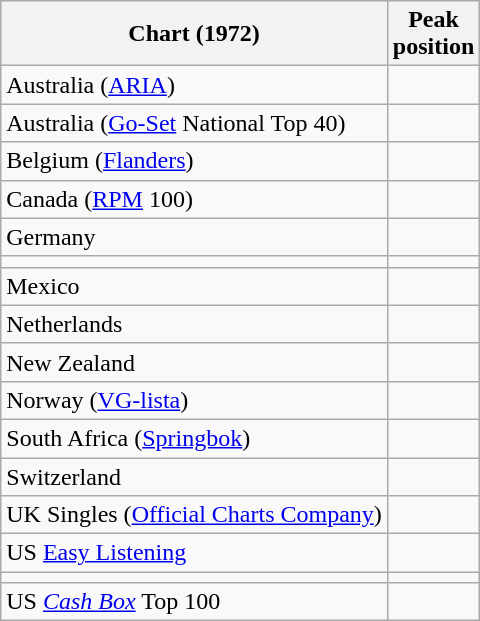<table class="wikitable sortable">
<tr>
<th>Chart (1972)</th>
<th>Peak<br>position</th>
</tr>
<tr>
<td>Australia (<a href='#'>ARIA</a>)</td>
<td></td>
</tr>
<tr>
<td>Australia (<a href='#'>Go-Set</a> National Top 40)</td>
<td></td>
</tr>
<tr>
<td>Belgium (<a href='#'>Flanders</a>)</td>
<td></td>
</tr>
<tr>
<td>Canada (<a href='#'>RPM</a> 100)</td>
<td></td>
</tr>
<tr>
<td>Germany</td>
<td></td>
</tr>
<tr>
<td></td>
</tr>
<tr>
<td>Mexico</td>
<td></td>
</tr>
<tr>
<td>Netherlands</td>
<td></td>
</tr>
<tr>
<td>New Zealand</td>
<td></td>
</tr>
<tr>
<td>Norway (<a href='#'>VG-lista</a>)</td>
<td></td>
</tr>
<tr>
<td>South Africa (<a href='#'>Springbok</a>)</td>
<td></td>
</tr>
<tr>
<td>Switzerland</td>
<td></td>
</tr>
<tr>
<td>UK Singles (<a href='#'>Official Charts Company</a>)</td>
<td></td>
</tr>
<tr>
<td>US <a href='#'>Easy Listening</a></td>
<td></td>
</tr>
<tr>
<td></td>
</tr>
<tr>
<td>US <a href='#'><em>Cash Box</em></a> Top 100</td>
<td></td>
</tr>
</table>
